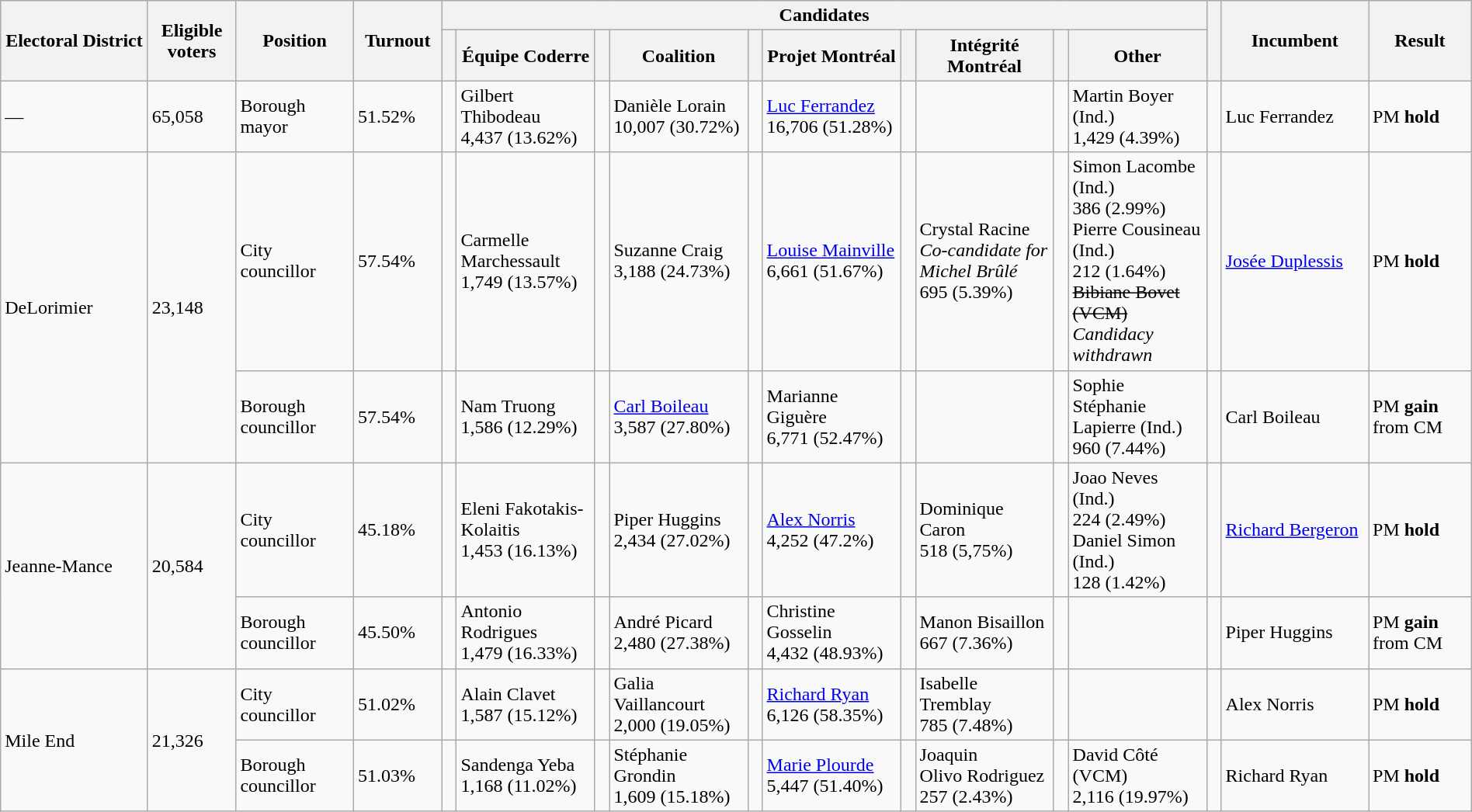<table class="wikitable" width="100%">
<tr>
<th width=10% rowspan=2>Electoral District</th>
<th width=6% rowspan=2>Eligible voters</th>
<th width=8% rowspan=2>Position</th>
<th width=6% rowspan=2>Turnout</th>
<th colspan=10>Candidates</th>
<th width=1% rowspan=2> </th>
<th width=10% rowspan=2>Incumbent</th>
<th width=9% rowspan=2>Result</th>
</tr>
<tr>
<th width=1% > </th>
<th width=9.4% >Équipe Coderre</th>
<th width=1% > </th>
<th width=9.4% >Coalition</th>
<th width=1% > </th>
<th width=9.4% ><span>Projet Montréal</span></th>
<th width=1% > </th>
<th width=9.4% >Intégrité Montréal</th>
<th width=1% > </th>
<th width=9.4% >Other</th>
</tr>
<tr>
<td>—</td>
<td>65,058</td>
<td>Borough mayor</td>
<td>51.52%</td>
<td></td>
<td>Gilbert Thibodeau<br>4,437 (13.62%)</td>
<td></td>
<td>Danièle Lorain<br>10,007 (30.72%)</td>
<td> </td>
<td><a href='#'>Luc Ferrandez</a><br>16,706 (51.28%)</td>
<td></td>
<td></td>
<td></td>
<td>Martin Boyer (Ind.)<br>1,429 (4.39%)</td>
<td> </td>
<td>Luc Ferrandez</td>
<td>PM <strong>hold</strong></td>
</tr>
<tr>
<td rowspan=2>DeLorimier</td>
<td rowspan=2>23,148</td>
<td>City councillor</td>
<td>57.54%</td>
<td></td>
<td>Carmelle Marchessault<br>1,749 (13.57%)</td>
<td></td>
<td>Suzanne Craig<br>3,188 (24.73%)</td>
<td> </td>
<td><a href='#'>Louise Mainville</a><br>6,661 (51.67%)</td>
<td></td>
<td>Crystal Racine<br><em>Co-candidate for Michel Brûlé</em><br>695 (5.39%)</td>
<td></td>
<td>Simon Lacombe (Ind.)<br>386 (2.99%)<br>Pierre Cousineau (Ind.)<br>212 (1.64%)<br><s>Bibiane Bovet (VCM)</s><br><em>Candidacy withdrawn</em></td>
<td> </td>
<td><a href='#'>Josée Duplessis</a></td>
<td>PM <strong>hold</strong></td>
</tr>
<tr>
<td>Borough councillor</td>
<td>57.54%</td>
<td></td>
<td>Nam Truong<br>1,586 (12.29%)</td>
<td></td>
<td><a href='#'>Carl Boileau</a><br>3,587 (27.80%)</td>
<td> </td>
<td>Marianne Giguère<br>6,771 (52.47%)</td>
<td></td>
<td></td>
<td></td>
<td>Sophie Stéphanie Lapierre (Ind.)<br>960 (7.44%)</td>
<td> </td>
<td>Carl Boileau</td>
<td>PM <strong>gain</strong> from CM</td>
</tr>
<tr>
<td rowspan=2>Jeanne-Mance</td>
<td rowspan=2>20,584</td>
<td>City councillor</td>
<td>45.18%</td>
<td></td>
<td>Eleni Fakotakis-Kolaitis<br>1,453 (16.13%)</td>
<td></td>
<td>Piper Huggins<br>2,434 (27.02%)</td>
<td> </td>
<td><a href='#'>Alex Norris</a><br>4,252 (47.2%)</td>
<td></td>
<td>Dominique Caron<br>518 (5,75%)</td>
<td></td>
<td>Joao Neves (Ind.)<br>224 (2.49%)<br>Daniel Simon (Ind.)<br>128 (1.42%)</td>
<td> </td>
<td><a href='#'>Richard Bergeron</a></td>
<td>PM <strong>hold</strong></td>
</tr>
<tr>
<td>Borough councillor</td>
<td>45.50%</td>
<td></td>
<td>Antonio Rodrigues<br>1,479 (16.33%)</td>
<td></td>
<td>André Picard<br>2,480 (27.38%)</td>
<td> </td>
<td>Christine Gosselin<br>4,432 (48.93%)</td>
<td></td>
<td>Manon Bisaillon<br>667 (7.36%)</td>
<td></td>
<td></td>
<td> </td>
<td>Piper Huggins</td>
<td>PM <strong>gain</strong> from CM</td>
</tr>
<tr>
<td rowspan=2>Mile End</td>
<td rowspan=2>21,326</td>
<td>City councillor</td>
<td>51.02%</td>
<td></td>
<td>Alain Clavet<br>1,587 (15.12%)</td>
<td></td>
<td>Galia Vaillancourt<br>2,000 (19.05%)</td>
<td> </td>
<td><a href='#'>Richard Ryan</a><br>6,126 (58.35%)</td>
<td></td>
<td>Isabelle Tremblay<br>785 (7.48%)</td>
<td></td>
<td></td>
<td> </td>
<td>Alex Norris</td>
<td>PM <strong>hold</strong></td>
</tr>
<tr>
<td>Borough councillor</td>
<td>51.03%</td>
<td></td>
<td>Sandenga Yeba<br>1,168 (11.02%)</td>
<td></td>
<td>Stéphanie Grondin<br>1,609 (15.18%)</td>
<td> </td>
<td><a href='#'>Marie Plourde</a><br>5,447 (51.40%)</td>
<td></td>
<td>Joaquin<br>Olivo Rodriguez<br>257 (2.43%)</td>
<td></td>
<td>David Côté (VCM)<br>2,116 (19.97%)</td>
<td> </td>
<td>Richard Ryan</td>
<td>PM <strong>hold</strong></td>
</tr>
</table>
